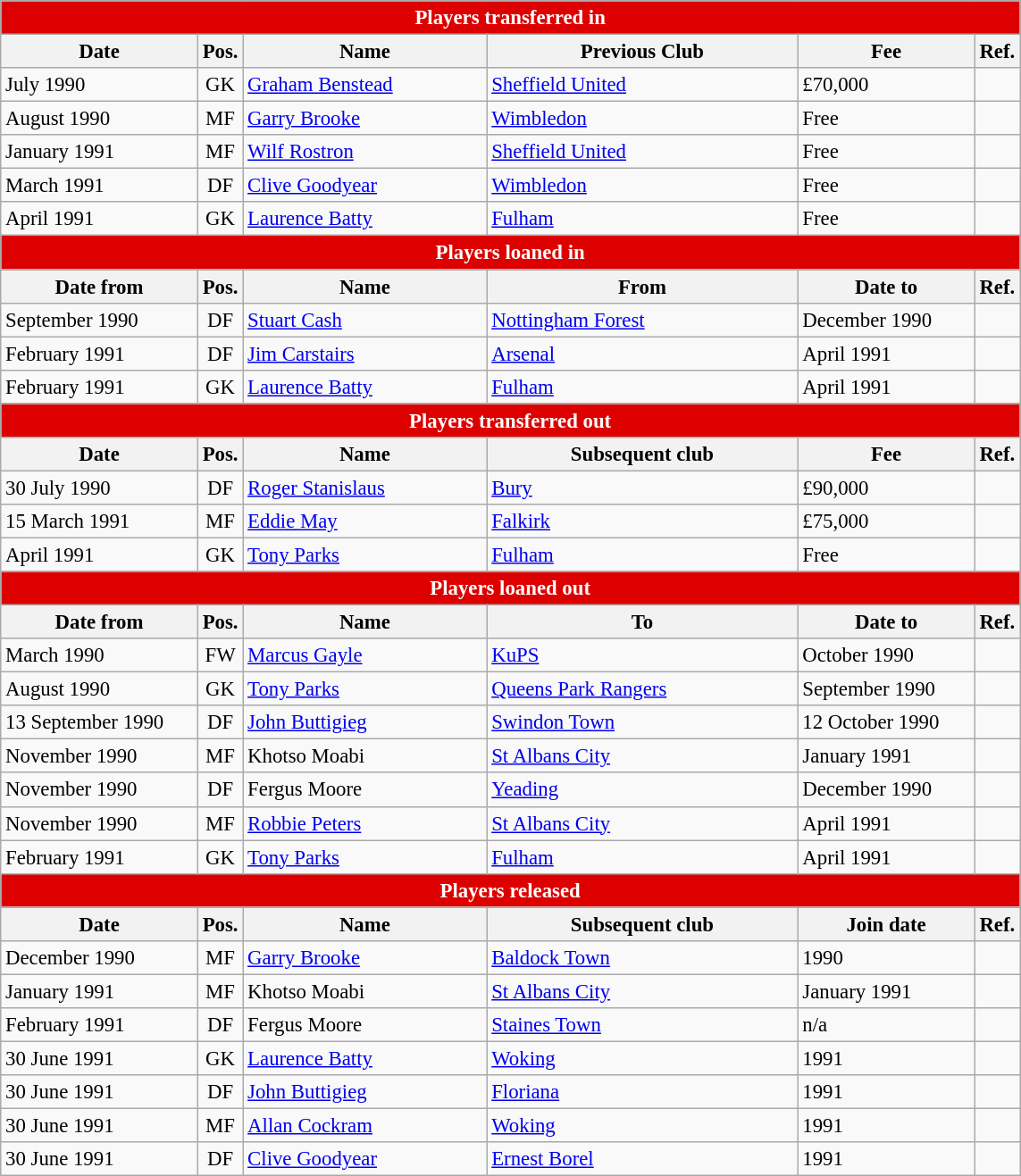<table class="wikitable" style="font-size:95%;">
<tr>
<th colspan="6" style="background:#d00; color:white; text-align:center;">Players transferred in</th>
</tr>
<tr>
<th style="width:140px;">Date</th>
<th style="width:25px;">Pos.</th>
<th style="width:175px;">Name</th>
<th style="width:225px;">Previous Club</th>
<th style="width:125px;">Fee</th>
<th style="width:25px;">Ref.</th>
</tr>
<tr>
<td>July 1990</td>
<td style="text-align:center;">GK</td>
<td> <a href='#'>Graham Benstead</a></td>
<td> <a href='#'>Sheffield United</a></td>
<td>£70,000</td>
<td></td>
</tr>
<tr>
<td>August 1990</td>
<td style="text-align:center;">MF</td>
<td> <a href='#'>Garry Brooke</a></td>
<td> <a href='#'>Wimbledon</a></td>
<td>Free</td>
<td></td>
</tr>
<tr>
<td>January 1991</td>
<td style="text-align:center;">MF</td>
<td> <a href='#'>Wilf Rostron</a></td>
<td> <a href='#'>Sheffield United</a></td>
<td>Free</td>
<td></td>
</tr>
<tr>
<td>March 1991</td>
<td style="text-align:center;">DF</td>
<td> <a href='#'>Clive Goodyear</a></td>
<td> <a href='#'>Wimbledon</a></td>
<td>Free</td>
<td></td>
</tr>
<tr>
<td>April 1991</td>
<td style="text-align:center;">GK</td>
<td> <a href='#'>Laurence Batty</a></td>
<td> <a href='#'>Fulham</a></td>
<td>Free</td>
<td></td>
</tr>
<tr>
<th colspan="6" style="background:#d00; color:white; text-align:center;">Players loaned in</th>
</tr>
<tr>
<th>Date from</th>
<th>Pos.</th>
<th>Name</th>
<th>From</th>
<th>Date to</th>
<th>Ref.</th>
</tr>
<tr>
<td>September 1990</td>
<td style="text-align:center;">DF</td>
<td> <a href='#'>Stuart Cash</a></td>
<td> <a href='#'>Nottingham Forest</a></td>
<td>December 1990</td>
<td></td>
</tr>
<tr>
<td>February 1991</td>
<td style="text-align:center;">DF</td>
<td> <a href='#'>Jim Carstairs</a></td>
<td> <a href='#'>Arsenal</a></td>
<td>April 1991</td>
<td></td>
</tr>
<tr>
<td>February 1991</td>
<td style="text-align:center;">GK</td>
<td> <a href='#'>Laurence Batty</a></td>
<td> <a href='#'>Fulham</a></td>
<td>April 1991</td>
<td></td>
</tr>
<tr>
<th colspan="6" style="background:#d00; color:white; text-align:center;">Players transferred out</th>
</tr>
<tr>
<th>Date</th>
<th>Pos.</th>
<th>Name</th>
<th>Subsequent club</th>
<th>Fee</th>
<th>Ref.</th>
</tr>
<tr>
<td>30 July 1990</td>
<td style="text-align:center;">DF</td>
<td> <a href='#'>Roger Stanislaus</a></td>
<td> <a href='#'>Bury</a></td>
<td>£90,000</td>
<td></td>
</tr>
<tr>
<td>15 March 1991</td>
<td style="text-align:center;">MF</td>
<td> <a href='#'>Eddie May</a></td>
<td> <a href='#'>Falkirk</a></td>
<td>£75,000</td>
<td></td>
</tr>
<tr>
<td>April 1991</td>
<td style="text-align:center;">GK</td>
<td> <a href='#'>Tony Parks</a></td>
<td> <a href='#'>Fulham</a></td>
<td>Free</td>
<td></td>
</tr>
<tr>
<th colspan="6" style="background:#d00; color:white; text-align:center;">Players loaned out</th>
</tr>
<tr>
<th>Date from</th>
<th>Pos.</th>
<th>Name</th>
<th>To</th>
<th>Date to</th>
<th>Ref.</th>
</tr>
<tr>
<td>March 1990</td>
<td style="text-align:center;">FW</td>
<td> <a href='#'>Marcus Gayle</a></td>
<td> <a href='#'>KuPS</a></td>
<td>October 1990</td>
<td></td>
</tr>
<tr>
<td>August 1990</td>
<td style="text-align:center;">GK</td>
<td> <a href='#'>Tony Parks</a></td>
<td> <a href='#'>Queens Park Rangers</a></td>
<td>September 1990</td>
<td></td>
</tr>
<tr>
<td>13 September 1990</td>
<td style="text-align:center;">DF</td>
<td> <a href='#'>John Buttigieg</a></td>
<td> <a href='#'>Swindon Town</a></td>
<td>12 October 1990</td>
<td></td>
</tr>
<tr>
<td>November 1990</td>
<td style="text-align:center;">MF</td>
<td> Khotso Moabi</td>
<td> <a href='#'>St Albans City</a></td>
<td>January 1991</td>
<td></td>
</tr>
<tr>
<td>November 1990</td>
<td style="text-align:center;">DF</td>
<td> Fergus Moore</td>
<td> <a href='#'>Yeading</a></td>
<td>December 1990</td>
<td></td>
</tr>
<tr>
<td>November 1990</td>
<td style="text-align:center;">MF</td>
<td> <a href='#'>Robbie Peters</a></td>
<td> <a href='#'>St Albans City</a></td>
<td>April 1991</td>
<td></td>
</tr>
<tr>
<td>February 1991</td>
<td style="text-align:center;">GK</td>
<td> <a href='#'>Tony Parks</a></td>
<td> <a href='#'>Fulham</a></td>
<td>April 1991</td>
<td></td>
</tr>
<tr>
<th colspan="6" style="background:#d00; color:white; text-align:center;">Players released</th>
</tr>
<tr>
<th>Date</th>
<th>Pos.</th>
<th>Name</th>
<th>Subsequent club</th>
<th>Join date</th>
<th>Ref.</th>
</tr>
<tr>
<td>December 1990</td>
<td style="text-align:center;">MF</td>
<td> <a href='#'>Garry Brooke</a></td>
<td> <a href='#'>Baldock Town</a></td>
<td>1990</td>
<td></td>
</tr>
<tr>
<td>January 1991</td>
<td style="text-align:center;">MF</td>
<td> Khotso Moabi</td>
<td> <a href='#'>St Albans City</a></td>
<td>January 1991</td>
<td></td>
</tr>
<tr>
<td>February 1991</td>
<td style="text-align:center;">DF</td>
<td> Fergus Moore</td>
<td> <a href='#'>Staines Town</a></td>
<td>n/a</td>
<td></td>
</tr>
<tr>
<td>30 June 1991</td>
<td style="text-align:center;">GK</td>
<td> <a href='#'>Laurence Batty</a></td>
<td> <a href='#'>Woking</a></td>
<td>1991</td>
<td></td>
</tr>
<tr>
<td>30 June 1991</td>
<td style="text-align:center;">DF</td>
<td> <a href='#'>John Buttigieg</a></td>
<td> <a href='#'>Floriana</a></td>
<td>1991</td>
<td></td>
</tr>
<tr>
<td>30 June 1991</td>
<td style="text-align:center;">MF</td>
<td> <a href='#'>Allan Cockram</a></td>
<td> <a href='#'>Woking</a></td>
<td>1991</td>
<td></td>
</tr>
<tr>
<td>30 June 1991</td>
<td style="text-align:center;">DF</td>
<td> <a href='#'>Clive Goodyear</a></td>
<td> <a href='#'>Ernest Borel</a></td>
<td>1991</td>
<td></td>
</tr>
</table>
